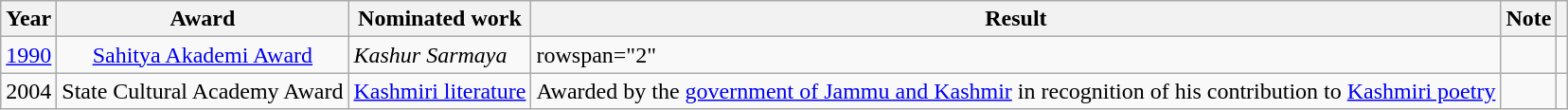<table class="wikitable sortable">
<tr>
<th>Year</th>
<th>Award</th>
<th>Nominated work</th>
<th>Result</th>
<th>Note</th>
<th></th>
</tr>
<tr>
<td style="text-align:center;"><a href='#'>1990</a></td>
<td style="text-align:center;"><a href='#'>Sahitya Akademi Award</a></td>
<td><em>Kashur Sarmaya</em></td>
<td>rowspan="2"</td>
<td></td>
<td></td>
</tr>
<tr>
<td style="text-align:center;">2004</td>
<td style="text-align:center;">State Cultural Academy Award</td>
<td><a href='#'>Kashmiri literature</a></td>
<td>Awarded by the <a href='#'>government of Jammu and Kashmir</a> in recognition of his contribution to <a href='#'>Kashmiri poetry</a></td>
<td></td>
</tr>
</table>
